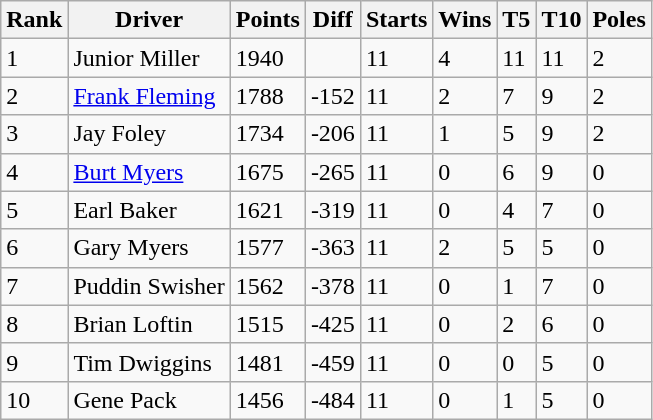<table class="wikitable">
<tr>
<th>Rank</th>
<th>Driver</th>
<th>Points</th>
<th>Diff</th>
<th>Starts</th>
<th>Wins</th>
<th>T5</th>
<th>T10</th>
<th>Poles</th>
</tr>
<tr>
<td>1</td>
<td>Junior Miller</td>
<td>1940</td>
<td></td>
<td>11</td>
<td>4</td>
<td>11</td>
<td>11</td>
<td>2</td>
</tr>
<tr>
<td>2</td>
<td><a href='#'>Frank Fleming</a></td>
<td>1788</td>
<td>-152</td>
<td>11</td>
<td>2</td>
<td>7</td>
<td>9</td>
<td>2</td>
</tr>
<tr>
<td>3</td>
<td>Jay Foley</td>
<td>1734</td>
<td>-206</td>
<td>11</td>
<td>1</td>
<td>5</td>
<td>9</td>
<td>2</td>
</tr>
<tr>
<td>4</td>
<td><a href='#'>Burt Myers</a></td>
<td>1675</td>
<td>-265</td>
<td>11</td>
<td>0</td>
<td>6</td>
<td>9</td>
<td>0</td>
</tr>
<tr>
<td>5</td>
<td>Earl Baker</td>
<td>1621</td>
<td>-319</td>
<td>11</td>
<td>0</td>
<td>4</td>
<td>7</td>
<td>0</td>
</tr>
<tr>
<td>6</td>
<td>Gary Myers</td>
<td>1577</td>
<td>-363</td>
<td>11</td>
<td>2</td>
<td>5</td>
<td>5</td>
<td>0</td>
</tr>
<tr>
<td>7</td>
<td>Puddin Swisher</td>
<td>1562</td>
<td>-378</td>
<td>11</td>
<td>0</td>
<td>1</td>
<td>7</td>
<td>0</td>
</tr>
<tr>
<td>8</td>
<td>Brian Loftin</td>
<td>1515</td>
<td>-425</td>
<td>11</td>
<td>0</td>
<td>2</td>
<td>6</td>
<td>0</td>
</tr>
<tr>
<td>9</td>
<td>Tim Dwiggins</td>
<td>1481</td>
<td>-459</td>
<td>11</td>
<td>0</td>
<td>0</td>
<td>5</td>
<td>0</td>
</tr>
<tr>
<td>10</td>
<td>Gene Pack</td>
<td>1456</td>
<td>-484</td>
<td>11</td>
<td>0</td>
<td>1</td>
<td>5</td>
<td>0</td>
</tr>
</table>
